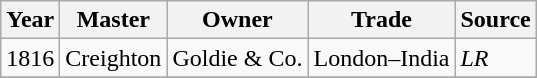<table class=" wikitable">
<tr>
<th>Year</th>
<th>Master</th>
<th>Owner</th>
<th>Trade</th>
<th>Source</th>
</tr>
<tr>
<td>1816</td>
<td>Creighton</td>
<td>Goldie & Co.</td>
<td>London–India</td>
<td><em>LR</em></td>
</tr>
<tr>
</tr>
</table>
